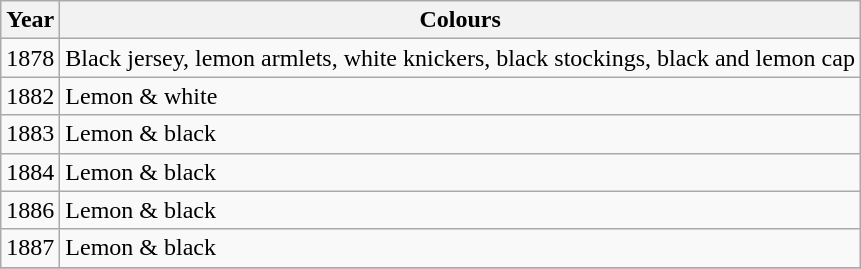<table class="wikitable">
<tr>
<th>Year</th>
<th>Colours</th>
</tr>
<tr>
<td>1878</td>
<td>Black jersey, lemon armlets, white knickers, black stockings, black and lemon cap</td>
</tr>
<tr>
<td>1882</td>
<td>Lemon & white</td>
</tr>
<tr>
<td>1883</td>
<td>Lemon & black</td>
</tr>
<tr>
<td>1884</td>
<td>Lemon & black</td>
</tr>
<tr>
<td>1886</td>
<td>Lemon & black</td>
</tr>
<tr>
<td>1887</td>
<td>Lemon & black</td>
</tr>
<tr>
</tr>
</table>
